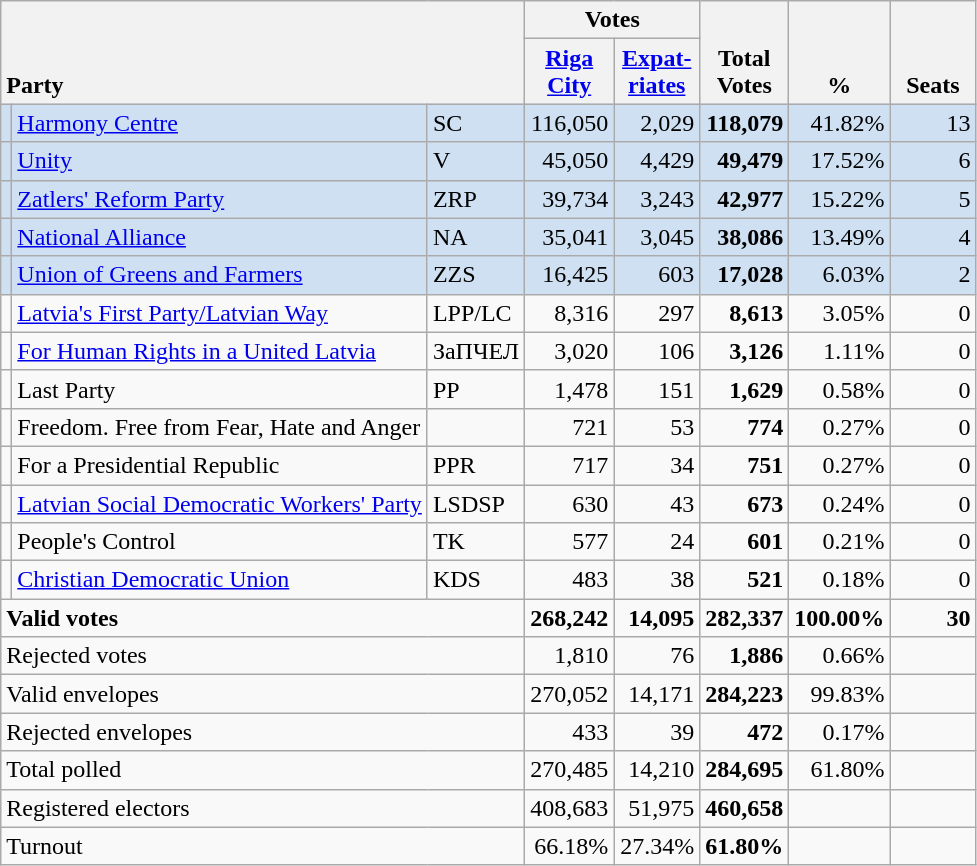<table class="wikitable" border="1" style="text-align:right;">
<tr>
<th style="text-align:left;" valign=bottom rowspan=2 colspan=3>Party</th>
<th colspan=2>Votes</th>
<th align=center valign=bottom rowspan=2 width="50">Total Votes</th>
<th align=center valign=bottom rowspan=2 width="50">%</th>
<th align=center valign=bottom rowspan=2 width="50">Seats</th>
</tr>
<tr>
<th align=center valign=bottom width="50"><a href='#'>Riga City</a></th>
<th align=center valign=bottom width="50"><a href='#'>Expat- riates</a></th>
</tr>
<tr style="background:#CEE0F2;">
<td></td>
<td align=left><a href='#'>Harmony Centre</a></td>
<td align=left>SC</td>
<td>116,050</td>
<td>2,029</td>
<td><strong>118,079</strong></td>
<td>41.82%</td>
<td>13</td>
</tr>
<tr style="background:#CEE0F2;">
<td></td>
<td align=left><a href='#'>Unity</a></td>
<td align=left>V</td>
<td>45,050</td>
<td>4,429</td>
<td><strong>49,479</strong></td>
<td>17.52%</td>
<td>6</td>
</tr>
<tr style="background:#CEE0F2;">
<td></td>
<td align=left><a href='#'>Zatlers' Reform Party</a></td>
<td align=left>ZRP</td>
<td>39,734</td>
<td>3,243</td>
<td><strong>42,977</strong></td>
<td>15.22%</td>
<td>5</td>
</tr>
<tr style="background:#CEE0F2;">
<td></td>
<td align=left><a href='#'>National Alliance</a></td>
<td align=left>NA</td>
<td>35,041</td>
<td>3,045</td>
<td><strong>38,086</strong></td>
<td>13.49%</td>
<td>4</td>
</tr>
<tr style="background:#CEE0F2;">
<td></td>
<td align=left><a href='#'>Union of Greens and Farmers</a></td>
<td align=left>ZZS</td>
<td>16,425</td>
<td>603</td>
<td><strong>17,028</strong></td>
<td>6.03%</td>
<td>2</td>
</tr>
<tr>
<td></td>
<td align=left><a href='#'>Latvia's First Party/Latvian Way</a></td>
<td align=left>LPP/LC</td>
<td>8,316</td>
<td>297</td>
<td><strong>8,613</strong></td>
<td>3.05%</td>
<td>0</td>
</tr>
<tr>
<td></td>
<td align=left><a href='#'>For Human Rights in a United Latvia</a></td>
<td align=left>ЗаПЧЕЛ</td>
<td>3,020</td>
<td>106</td>
<td><strong>3,126</strong></td>
<td>1.11%</td>
<td>0</td>
</tr>
<tr>
<td></td>
<td align=left>Last Party</td>
<td align=left>PP</td>
<td>1,478</td>
<td>151</td>
<td><strong>1,629</strong></td>
<td>0.58%</td>
<td>0</td>
</tr>
<tr>
<td></td>
<td align=left>Freedom. Free from Fear, Hate and Anger</td>
<td align=left></td>
<td>721</td>
<td>53</td>
<td><strong>774</strong></td>
<td>0.27%</td>
<td>0</td>
</tr>
<tr>
<td></td>
<td align=left>For a Presidential Republic</td>
<td align=left>PPR</td>
<td>717</td>
<td>34</td>
<td><strong>751</strong></td>
<td>0.27%</td>
<td>0</td>
</tr>
<tr>
<td></td>
<td align=left style="white-space: nowrap;"><a href='#'>Latvian Social Democratic Workers' Party</a></td>
<td align=left>LSDSP</td>
<td>630</td>
<td>43</td>
<td><strong>673</strong></td>
<td>0.24%</td>
<td>0</td>
</tr>
<tr>
<td></td>
<td align=left>People's Control</td>
<td align=left>TK</td>
<td>577</td>
<td>24</td>
<td><strong>601</strong></td>
<td>0.21%</td>
<td>0</td>
</tr>
<tr>
<td></td>
<td align=left><a href='#'>Christian Democratic Union</a></td>
<td align=left>KDS</td>
<td>483</td>
<td>38</td>
<td><strong>521</strong></td>
<td>0.18%</td>
<td>0</td>
</tr>
<tr style="font-weight:bold">
<td align=left colspan=3>Valid votes</td>
<td>268,242</td>
<td>14,095</td>
<td>282,337</td>
<td>100.00%</td>
<td>30</td>
</tr>
<tr>
<td align=left colspan=3>Rejected votes</td>
<td>1,810</td>
<td>76</td>
<td><strong>1,886</strong></td>
<td>0.66%</td>
<td></td>
</tr>
<tr>
<td align=left colspan=3>Valid envelopes</td>
<td>270,052</td>
<td>14,171</td>
<td><strong>284,223</strong></td>
<td>99.83%</td>
<td></td>
</tr>
<tr>
<td align=left colspan=3>Rejected envelopes</td>
<td>433</td>
<td>39</td>
<td><strong>472</strong></td>
<td>0.17%</td>
<td></td>
</tr>
<tr>
<td align=left colspan=3>Total polled</td>
<td>270,485</td>
<td>14,210</td>
<td><strong>284,695</strong></td>
<td>61.80%</td>
<td></td>
</tr>
<tr>
<td align=left colspan=3>Registered electors</td>
<td>408,683</td>
<td>51,975</td>
<td><strong>460,658</strong></td>
<td></td>
<td></td>
</tr>
<tr>
<td align=left colspan=3>Turnout</td>
<td>66.18%</td>
<td>27.34%</td>
<td><strong>61.80%</strong></td>
<td></td>
<td></td>
</tr>
</table>
